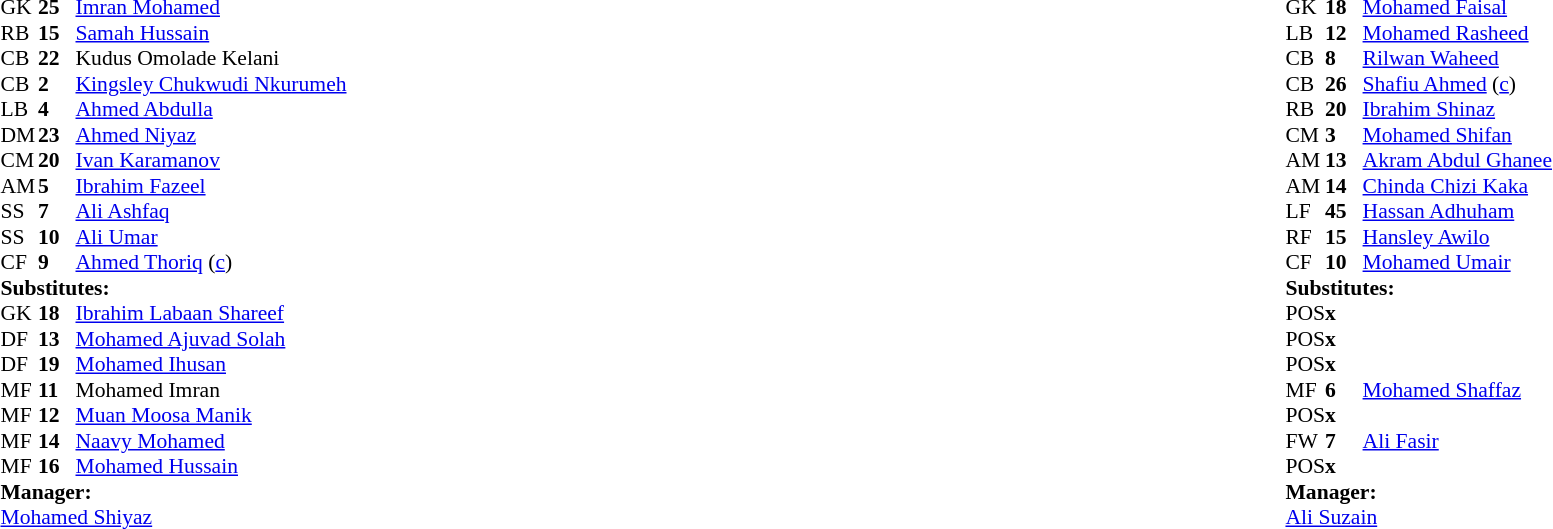<table width="100%">
<tr>
<td valign="top" width="50%"><br><table style="font-size: 90%" cellspacing="0" cellpadding="0">
<tr>
<td colspan="4"></td>
</tr>
<tr>
<th width="25"></th>
<th width="25"></th>
</tr>
<tr>
<td>GK</td>
<td><strong>25</strong></td>
<td> <a href='#'>Imran Mohamed</a></td>
</tr>
<tr>
<td>RB</td>
<td><strong>15</strong></td>
<td> <a href='#'>Samah Hussain</a></td>
</tr>
<tr>
<td>CB</td>
<td><strong>22</strong></td>
<td> Kudus Omolade Kelani</td>
</tr>
<tr>
<td>CB</td>
<td><strong>2</strong></td>
<td> <a href='#'>Kingsley Chukwudi Nkurumeh</a></td>
</tr>
<tr>
<td>LB</td>
<td><strong>4</strong></td>
<td> <a href='#'>Ahmed Abdulla</a></td>
</tr>
<tr>
<td>DM</td>
<td><strong>23</strong></td>
<td> <a href='#'>Ahmed Niyaz</a></td>
<td></td>
</tr>
<tr>
<td>CM</td>
<td><strong>20</strong></td>
<td> <a href='#'>Ivan Karamanov</a></td>
<td></td>
<td></td>
</tr>
<tr>
<td>AM</td>
<td><strong>5</strong></td>
<td> <a href='#'>Ibrahim Fazeel</a></td>
<td></td>
</tr>
<tr>
<td>SS</td>
<td><strong>7</strong></td>
<td> <a href='#'>Ali Ashfaq</a></td>
<td></td>
<td></td>
</tr>
<tr>
<td>SS</td>
<td><strong>10</strong></td>
<td> <a href='#'>Ali Umar</a></td>
</tr>
<tr>
<td>CF</td>
<td><strong>9</strong></td>
<td> <a href='#'>Ahmed Thoriq</a> (<a href='#'>c</a>)</td>
</tr>
<tr>
<td colspan=4><strong>Substitutes:</strong></td>
</tr>
<tr>
<td>GK</td>
<td><strong>18</strong></td>
<td> <a href='#'>Ibrahim Labaan Shareef</a></td>
</tr>
<tr>
<td>DF</td>
<td><strong>13</strong></td>
<td> <a href='#'>Mohamed Ajuvad Solah</a></td>
</tr>
<tr>
<td>DF</td>
<td><strong>19</strong></td>
<td> <a href='#'>Mohamed Ihusan</a></td>
</tr>
<tr>
<td>MF</td>
<td><strong>11</strong></td>
<td> Mohamed Imran</td>
</tr>
<tr>
<td>MF</td>
<td><strong>12</strong></td>
<td> <a href='#'>Muan Moosa Manik</a></td>
<td></td>
<td></td>
</tr>
<tr>
<td>MF</td>
<td><strong>14</strong></td>
<td> <a href='#'>Naavy Mohamed</a></td>
</tr>
<tr>
<td>MF</td>
<td><strong>16</strong></td>
<td> <a href='#'>Mohamed Hussain</a></td>
<td></td>
<td></td>
</tr>
<tr>
<td colspan=4><strong>Manager:</strong></td>
</tr>
<tr>
<td colspan="4"> <a href='#'>Mohamed Shiyaz</a></td>
</tr>
</table>
</td>
<td valign="top"></td>
<td valign="top" width="50%"><br><table style="font-size: 90%" cellspacing="0" cellpadding="0" align=center>
<tr>
<td colspan="4"></td>
</tr>
<tr>
<th width="25"></th>
<th width="25"></th>
</tr>
<tr>
<td>GK</td>
<td><strong>18</strong></td>
<td> <a href='#'>Mohamed Faisal</a></td>
</tr>
<tr>
<td>LB</td>
<td><strong>12</strong></td>
<td> <a href='#'>Mohamed Rasheed</a></td>
</tr>
<tr>
<td>CB</td>
<td><strong>8</strong></td>
<td> <a href='#'>Rilwan Waheed</a></td>
</tr>
<tr>
<td>CB</td>
<td><strong>26</strong></td>
<td> <a href='#'>Shafiu Ahmed</a> (<a href='#'>c</a>)</td>
<td></td>
</tr>
<tr>
<td>RB</td>
<td><strong>20</strong></td>
<td> <a href='#'>Ibrahim Shinaz</a></td>
<td></td>
<td></td>
</tr>
<tr>
<td>CM</td>
<td><strong>3</strong></td>
<td> <a href='#'>Mohamed Shifan</a></td>
<td></td>
</tr>
<tr>
<td>AM</td>
<td><strong>13</strong></td>
<td> <a href='#'>Akram Abdul Ghanee</a></td>
</tr>
<tr>
<td>AM</td>
<td><strong>14</strong></td>
<td> <a href='#'>Chinda Chizi Kaka</a></td>
<td></td>
</tr>
<tr>
<td>LF</td>
<td><strong>45</strong></td>
<td> <a href='#'>Hassan Adhuham</a></td>
<td></td>
<td></td>
</tr>
<tr>
<td>RF</td>
<td><strong>15</strong></td>
<td> <a href='#'>Hansley Awilo</a></td>
<td></td>
</tr>
<tr>
<td>CF</td>
<td><strong>10</strong></td>
<td> <a href='#'>Mohamed Umair</a></td>
</tr>
<tr>
<td colspan=4><strong>Substitutes:</strong></td>
</tr>
<tr>
<td>POS</td>
<td><strong>x</strong></td>
<td></td>
</tr>
<tr>
<td>POS</td>
<td><strong>x</strong></td>
<td></td>
</tr>
<tr>
<td>POS</td>
<td><strong>x</strong></td>
<td></td>
</tr>
<tr>
<td>MF</td>
<td><strong>6</strong></td>
<td> <a href='#'>Mohamed Shaffaz</a></td>
<td></td>
<td></td>
</tr>
<tr>
<td>POS</td>
<td><strong>x</strong></td>
<td></td>
</tr>
<tr>
<td>FW</td>
<td><strong>7</strong></td>
<td> <a href='#'>Ali Fasir</a></td>
<td></td>
</tr>
<tr>
<td>POS</td>
<td><strong>x</strong></td>
<td></td>
</tr>
<tr>
<td colspan=4><strong>Manager:</strong></td>
</tr>
<tr>
<td colspan="4"> <a href='#'>Ali Suzain</a></td>
</tr>
</table>
</td>
</tr>
</table>
